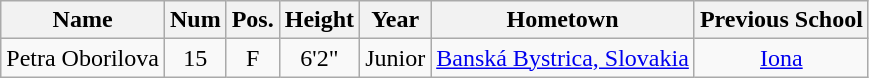<table class="wikitable sortable sortable" style="text-align: center">
<tr align=center>
<th style=>Name</th>
<th style=>Num</th>
<th style=>Pos.</th>
<th style=>Height</th>
<th style=>Year</th>
<th style=>Hometown</th>
<th style=>Previous School</th>
</tr>
<tr>
<td>Petra Oborilova</td>
<td>15</td>
<td>F</td>
<td>6'2"</td>
<td>Junior</td>
<td><a href='#'>Banská Bystrica, Slovakia</a></td>
<td><a href='#'>Iona</a></td>
</tr>
</table>
